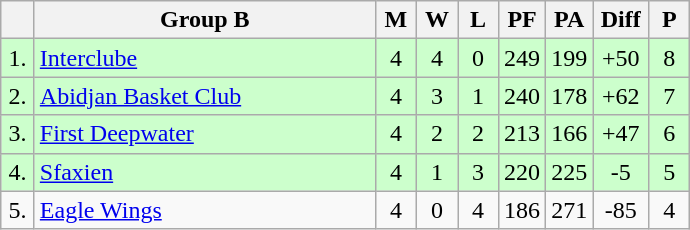<table class="wikitable" style="text-align:center">
<tr>
<th width=15></th>
<th width=220>Group B</th>
<th width=20>M</th>
<th width=20>W</th>
<th width=20>L</th>
<th width=20>PF</th>
<th width=20>PA</th>
<th width=30>Diff</th>
<th width=20>P</th>
</tr>
<tr style="background: #ccffcc;">
<td>1.</td>
<td align=left> <a href='#'>Interclube</a></td>
<td>4</td>
<td>4</td>
<td>0</td>
<td>249</td>
<td>199</td>
<td>+50</td>
<td>8</td>
</tr>
<tr style="background: #ccffcc;">
<td>2.</td>
<td align=left> <a href='#'>Abidjan Basket Club</a></td>
<td>4</td>
<td>3</td>
<td>1</td>
<td>240</td>
<td>178</td>
<td>+62</td>
<td>7</td>
</tr>
<tr style="background: #ccffcc;">
<td>3.</td>
<td align=left> <a href='#'>First Deepwater</a></td>
<td>4</td>
<td>2</td>
<td>2</td>
<td>213</td>
<td>166</td>
<td>+47</td>
<td>6</td>
</tr>
<tr style="background: #ccffcc;">
<td>4.</td>
<td align=left> <a href='#'>Sfaxien</a></td>
<td>4</td>
<td>1</td>
<td>3</td>
<td>220</td>
<td>225</td>
<td>-5</td>
<td>5</td>
</tr>
<tr>
<td>5.</td>
<td align=left> <a href='#'>Eagle Wings</a></td>
<td>4</td>
<td>0</td>
<td>4</td>
<td>186</td>
<td>271</td>
<td>-85</td>
<td>4</td>
</tr>
</table>
